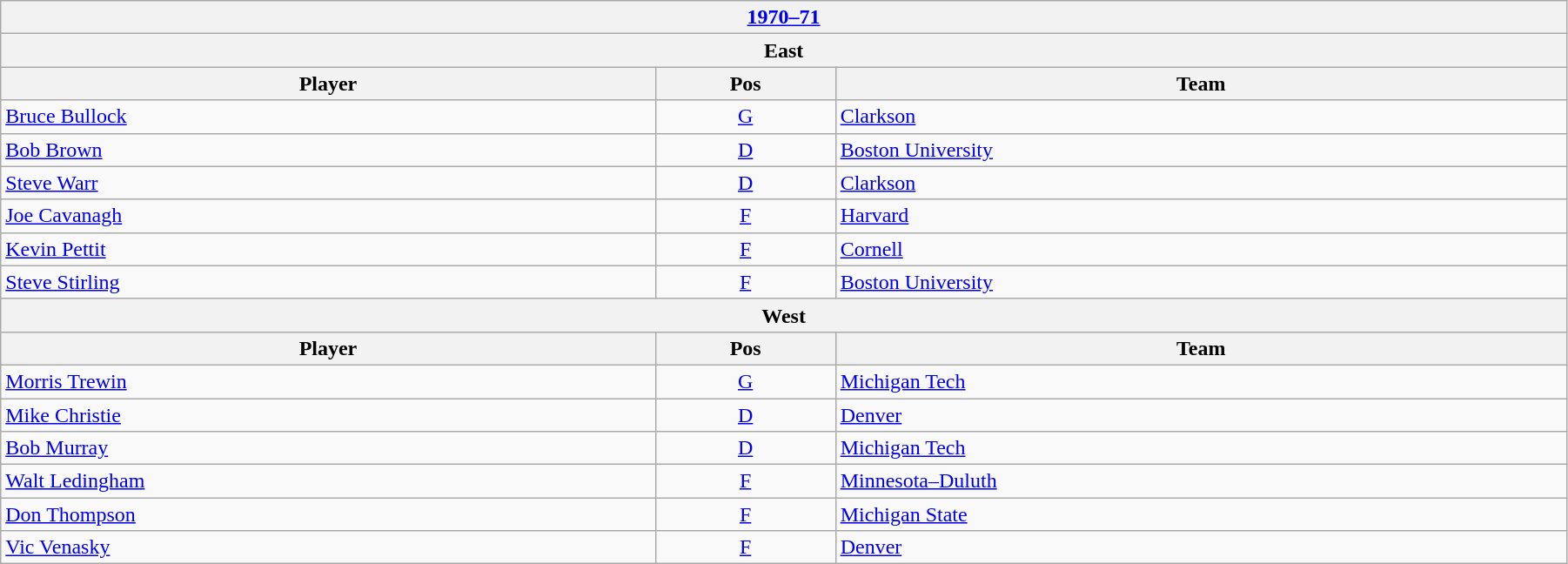<table class="wikitable" width=95%>
<tr>
<th colspan=3><a href='#'>1970–71</a></th>
</tr>
<tr>
<th colspan=3><strong>East</strong></th>
</tr>
<tr>
<th>Player</th>
<th>Pos</th>
<th>Team</th>
</tr>
<tr>
<td><a href='#'>Bruce Bullock</a></td>
<td style="text-align:center;"><a href='#'>G</a></td>
<td><a href='#'>Clarkson</a></td>
</tr>
<tr>
<td><a href='#'>Bob Brown</a></td>
<td style="text-align:center;"><a href='#'>D</a></td>
<td><a href='#'>Boston University</a></td>
</tr>
<tr>
<td><a href='#'>Steve Warr</a></td>
<td style="text-align:center;"><a href='#'>D</a></td>
<td><a href='#'>Clarkson</a></td>
</tr>
<tr>
<td><a href='#'>Joe Cavanagh</a></td>
<td style="text-align:center;"><a href='#'>F</a></td>
<td><a href='#'>Harvard</a></td>
</tr>
<tr>
<td><a href='#'>Kevin Pettit</a></td>
<td style="text-align:center;"><a href='#'>F</a></td>
<td><a href='#'>Cornell</a></td>
</tr>
<tr>
<td><a href='#'>Steve Stirling</a></td>
<td style="text-align:center;"><a href='#'>F</a></td>
<td><a href='#'>Boston University</a></td>
</tr>
<tr>
<th colspan=3><strong>West</strong></th>
</tr>
<tr>
<th>Player</th>
<th>Pos</th>
<th>Team</th>
</tr>
<tr>
<td><a href='#'>Morris Trewin</a></td>
<td style="text-align:center;"><a href='#'>G</a></td>
<td><a href='#'>Michigan Tech</a></td>
</tr>
<tr>
<td><a href='#'>Mike Christie</a></td>
<td style="text-align:center;"><a href='#'>D</a></td>
<td><a href='#'>Denver</a></td>
</tr>
<tr>
<td><a href='#'>Bob Murray</a></td>
<td style="text-align:center;"><a href='#'>D</a></td>
<td><a href='#'>Michigan Tech</a></td>
</tr>
<tr>
<td><a href='#'>Walt Ledingham</a></td>
<td style="text-align:center;"><a href='#'>F</a></td>
<td><a href='#'>Minnesota–Duluth</a></td>
</tr>
<tr>
<td><a href='#'>Don Thompson</a></td>
<td style="text-align:center;"><a href='#'>F</a></td>
<td><a href='#'>Michigan State</a></td>
</tr>
<tr>
<td><a href='#'>Vic Venasky</a></td>
<td style="text-align:center;"><a href='#'>F</a></td>
<td><a href='#'>Denver</a></td>
</tr>
</table>
